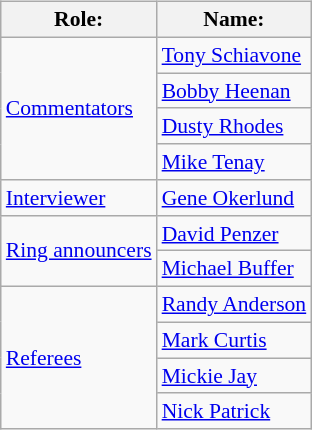<table class=wikitable style="font-size:90%; margin: 0.5em 0 0.5em 1em; float: right; clear: right;">
<tr>
<th>Role:</th>
<th>Name:</th>
</tr>
<tr>
<td rowspan=4><a href='#'>Commentators</a></td>
<td><a href='#'>Tony Schiavone</a></td>
</tr>
<tr>
<td><a href='#'>Bobby Heenan</a></td>
</tr>
<tr>
<td><a href='#'>Dusty Rhodes</a></td>
</tr>
<tr>
<td><a href='#'>Mike Tenay</a></td>
</tr>
<tr>
<td><a href='#'>Interviewer</a></td>
<td><a href='#'>Gene Okerlund</a></td>
</tr>
<tr>
<td rowspan=2><a href='#'>Ring announcers</a></td>
<td><a href='#'>David Penzer</a></td>
</tr>
<tr>
<td><a href='#'>Michael Buffer</a></td>
</tr>
<tr>
<td rowspan=4><a href='#'>Referees</a></td>
<td><a href='#'>Randy Anderson</a></td>
</tr>
<tr>
<td><a href='#'>Mark Curtis</a></td>
</tr>
<tr>
<td><a href='#'>Mickie Jay</a></td>
</tr>
<tr>
<td><a href='#'>Nick Patrick</a></td>
</tr>
</table>
